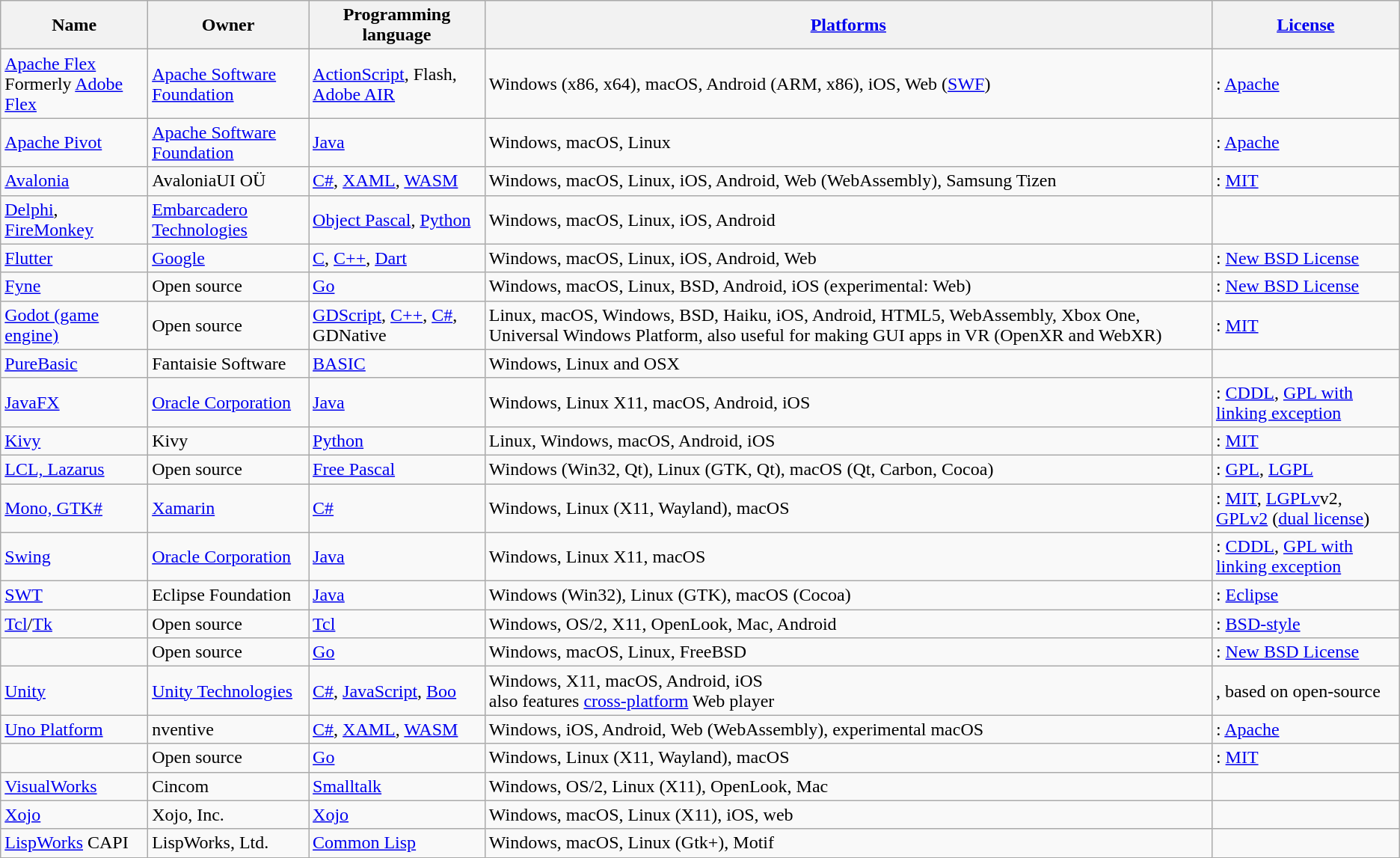<table class="wikitable sortable">
<tr>
<th>Name</th>
<th>Owner</th>
<th>Programming language</th>
<th><a href='#'>Platforms</a></th>
<th><a href='#'>License</a></th>
</tr>
<tr>
<td><a href='#'>Apache Flex</a><br> Formerly <a href='#'>Adobe Flex</a></td>
<td><a href='#'>Apache Software Foundation</a></td>
<td><a href='#'>ActionScript</a>, Flash, <a href='#'>Adobe AIR</a></td>
<td>Windows (x86, x64), macOS, Android (ARM, x86), iOS, Web (<a href='#'>SWF</a>)</td>
<td>: <a href='#'>Apache</a></td>
</tr>
<tr>
<td><a href='#'>Apache Pivot</a></td>
<td><a href='#'>Apache Software Foundation</a></td>
<td><a href='#'>Java</a></td>
<td>Windows, macOS, Linux</td>
<td>: <a href='#'>Apache</a></td>
</tr>
<tr>
<td><a href='#'>Avalonia</a></td>
<td>AvaloniaUI OÜ</td>
<td><a href='#'>C#</a>, <a href='#'>XAML</a>, <a href='#'>WASM</a></td>
<td>Windows, macOS, Linux, iOS, Android, Web (WebAssembly), Samsung Tizen</td>
<td>: <a href='#'>MIT</a></td>
</tr>
<tr>
<td><a href='#'>Delphi</a>, <a href='#'>FireMonkey</a></td>
<td><a href='#'>Embarcadero Technologies</a></td>
<td><a href='#'>Object Pascal</a>, <a href='#'>Python</a></td>
<td>Windows, macOS, Linux, iOS, Android</td>
<td></td>
</tr>
<tr>
<td><a href='#'>Flutter</a></td>
<td><a href='#'>Google</a></td>
<td><a href='#'>C</a>, <a href='#'>C++</a>, <a href='#'>Dart</a></td>
<td>Windows, macOS, Linux, iOS, Android, Web</td>
<td>: <a href='#'>New BSD License</a></td>
</tr>
<tr>
<td><a href='#'>Fyne</a></td>
<td>Open source</td>
<td><a href='#'>Go</a></td>
<td>Windows, macOS, Linux, BSD, Android, iOS (experimental: Web)</td>
<td>: <a href='#'>New BSD License</a></td>
</tr>
<tr>
<td><a href='#'>Godot (game engine)</a></td>
<td>Open source</td>
<td><a href='#'>GDScript</a>, <a href='#'>C++</a>, <a href='#'>C#</a>, GDNative</td>
<td>Linux, macOS, Windows, BSD, Haiku, iOS, Android, HTML5, WebAssembly, Xbox One, Universal Windows Platform, also useful for making GUI apps in VR (OpenXR and WebXR)</td>
<td>: <a href='#'>MIT</a></td>
</tr>
<tr>
<td><a href='#'>PureBasic</a></td>
<td>Fantaisie Software</td>
<td><a href='#'>BASIC</a></td>
<td>Windows, Linux and OSX</td>
<td></td>
</tr>
<tr>
<td><a href='#'>JavaFX</a></td>
<td><a href='#'>Oracle Corporation</a></td>
<td><a href='#'>Java</a></td>
<td>Windows, Linux X11, macOS, Android, iOS</td>
<td>: <a href='#'>CDDL</a>, <a href='#'>GPL with linking exception</a></td>
</tr>
<tr>
<td><a href='#'>Kivy</a></td>
<td>Kivy</td>
<td><a href='#'>Python</a></td>
<td>Linux, Windows, macOS, Android, iOS</td>
<td>: <a href='#'>MIT</a></td>
</tr>
<tr>
<td><a href='#'>LCL, Lazarus</a></td>
<td>Open source</td>
<td><a href='#'>Free Pascal</a></td>
<td>Windows (Win32, Qt), Linux (GTK, Qt), macOS (Qt, Carbon, Cocoa)</td>
<td>: <a href='#'>GPL</a>, <a href='#'>LGPL</a></td>
</tr>
<tr>
<td><a href='#'>Mono, GTK#</a></td>
<td><a href='#'>Xamarin</a></td>
<td><a href='#'>C#</a></td>
<td>Windows, Linux (X11, Wayland), macOS</td>
<td>: <a href='#'>MIT</a>, <a href='#'>LGPLv</a>v2, <a href='#'>GPLv2</a> (<a href='#'>dual license</a>)</td>
</tr>
<tr>
<td><a href='#'>Swing</a></td>
<td><a href='#'>Oracle Corporation</a></td>
<td><a href='#'>Java</a></td>
<td>Windows, Linux X11, macOS</td>
<td>: <a href='#'>CDDL</a>, <a href='#'>GPL with linking exception</a></td>
</tr>
<tr>
<td><a href='#'>SWT</a></td>
<td>Eclipse Foundation</td>
<td><a href='#'>Java</a></td>
<td>Windows (Win32), Linux (GTK), macOS (Cocoa)</td>
<td>: <a href='#'>Eclipse</a></td>
</tr>
<tr>
<td><a href='#'>Tcl</a>/<a href='#'>Tk</a></td>
<td>Open source</td>
<td><a href='#'>Tcl</a></td>
<td>Windows, OS/2, X11, OpenLook, Mac, Android</td>
<td>: <a href='#'>BSD-style</a></td>
</tr>
<tr>
<td></td>
<td>Open source</td>
<td><a href='#'>Go</a></td>
<td>Windows, macOS, Linux, FreeBSD</td>
<td>: <a href='#'>New BSD License</a></td>
</tr>
<tr>
<td><a href='#'>Unity</a></td>
<td><a href='#'>Unity Technologies</a></td>
<td><a href='#'>C#</a>, <a href='#'>JavaScript</a>, <a href='#'>Boo</a></td>
<td>Windows, X11, macOS, Android, iOS<br>also features <a href='#'>cross-platform</a> Web player</td>
<td>, based on open-source</td>
</tr>
<tr>
<td><a href='#'>Uno Platform</a></td>
<td>nventive</td>
<td><a href='#'>C#</a>, <a href='#'>XAML</a>, <a href='#'>WASM</a></td>
<td>Windows, iOS, Android, Web (WebAssembly), experimental macOS</td>
<td>: <a href='#'>Apache</a></td>
</tr>
<tr>
<td></td>
<td>Open source</td>
<td><a href='#'>Go</a></td>
<td>Windows, Linux (X11, Wayland), macOS</td>
<td>: <a href='#'>MIT</a></td>
</tr>
<tr>
<td><a href='#'>VisualWorks</a></td>
<td>Cincom</td>
<td><a href='#'>Smalltalk</a></td>
<td>Windows, OS/2, Linux (X11), OpenLook, Mac</td>
<td></td>
</tr>
<tr>
<td><a href='#'>Xojo</a></td>
<td>Xojo, Inc.</td>
<td><a href='#'>Xojo</a></td>
<td>Windows, macOS, Linux (X11), iOS, web</td>
<td></td>
</tr>
<tr>
<td><a href='#'>LispWorks</a> CAPI</td>
<td>LispWorks, Ltd.</td>
<td><a href='#'>Common Lisp</a></td>
<td>Windows, macOS, Linux (Gtk+), Motif</td>
<td></td>
</tr>
</table>
